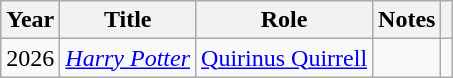<table class="wikitable plainrowheaders sortable">
<tr>
<th>Year</th>
<th>Title</th>
<th>Role</th>
<th class="unsortable">Notes</th>
<th class="unsortable"></th>
</tr>
<tr>
<td>2026</td>
<td><em><a href='#'>Harry Potter</a></em></td>
<td><a href='#'>Quirinus Quirrell</a></td>
<td></td>
<td></td>
</tr>
</table>
